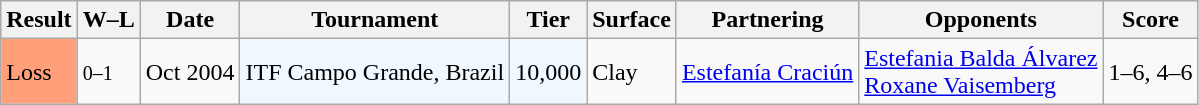<table class="sortable wikitable">
<tr>
<th>Result</th>
<th class="unsortable">W–L</th>
<th>Date</th>
<th>Tournament</th>
<th>Tier</th>
<th>Surface</th>
<th>Partnering</th>
<th>Opponents</th>
<th class="unsortable">Score</th>
</tr>
<tr>
<td style="background:#ffa07a;">Loss</td>
<td><small>0–1</small></td>
<td>Oct 2004</td>
<td style="background:#f0f8ff;">ITF Campo Grande, Brazil</td>
<td style="background:#f0f8ff;">10,000</td>
<td>Clay</td>
<td> <a href='#'>Estefanía Craciún</a></td>
<td> <a href='#'>Estefania Balda Álvarez</a> <br>  <a href='#'>Roxane Vaisemberg</a></td>
<td>1–6, 4–6</td>
</tr>
</table>
